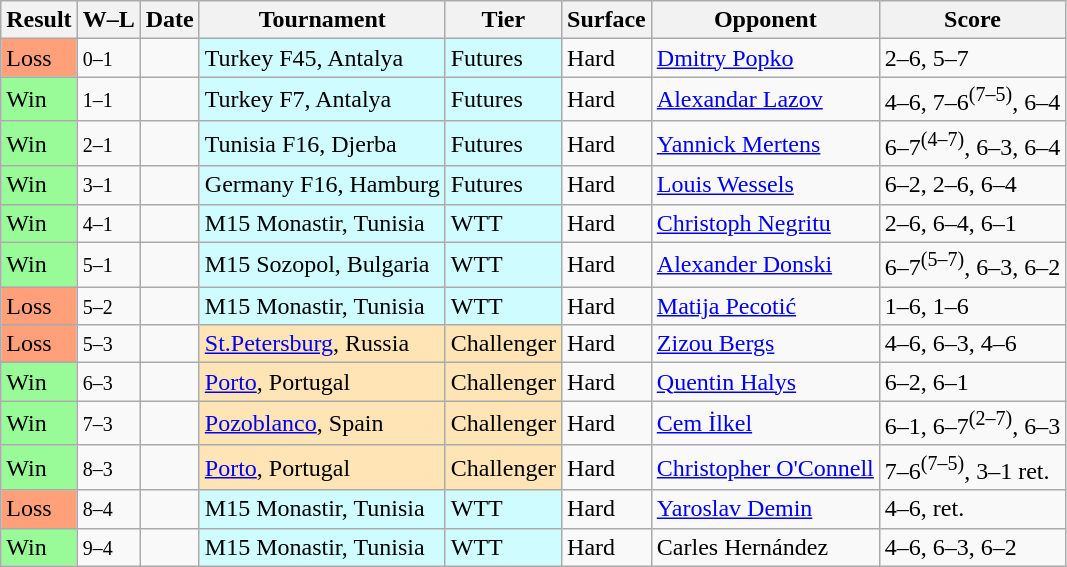<table class="sortable wikitable">
<tr>
<th>Result</th>
<th class="unsortable">W–L</th>
<th>Date</th>
<th>Tournament</th>
<th>Tier</th>
<th>Surface</th>
<th>Opponent</th>
<th class="unsortable">Score</th>
</tr>
<tr>
<td bgcolor=FFA07A>Loss</td>
<td><small>0–1</small></td>
<td></td>
<td style="background:#cffcff;">Turkey F45, Antalya</td>
<td style="background:#cffcff;">Futures</td>
<td>Hard</td>
<td> <a href='#'>Dmitry Popko</a></td>
<td>2–6, 5–7</td>
</tr>
<tr>
<td bgcolor=98FB98>Win</td>
<td><small>1–1</small></td>
<td></td>
<td style="background:#cffcff;">Turkey F7, Antalya</td>
<td style="background:#cffcff;">Futures</td>
<td>Hard</td>
<td> <a href='#'>Alexandar Lazov</a></td>
<td>4–6, 7–6<sup>(7–5)</sup>, 6–4</td>
</tr>
<tr>
<td bgcolor=98FB98>Win</td>
<td><small>2–1</small></td>
<td></td>
<td style="background:#cffcff;">Tunisia F16, Djerba</td>
<td style="background:#cffcff;">Futures</td>
<td>Hard</td>
<td> <a href='#'>Yannick Mertens</a></td>
<td>6–7<sup>(4–7)</sup>, 6–3, 6–4</td>
</tr>
<tr>
<td bgcolor=98FB98>Win</td>
<td><small>3–1</small></td>
<td></td>
<td style="background:#cffcff;">Germany F16, Hamburg</td>
<td style="background:#cffcff;">Futures</td>
<td>Hard</td>
<td> <a href='#'>Louis Wessels</a></td>
<td>6–2, 2–6, 6–4</td>
</tr>
<tr>
<td bgcolor=98FB98>Win</td>
<td><small>4–1</small></td>
<td></td>
<td style="background:#cffcff;">M15 Monastir, Tunisia</td>
<td style="background:#cffcff;">WTT</td>
<td>Hard</td>
<td> <a href='#'>Christoph Negritu</a></td>
<td>2–6, 6–4, 6–1</td>
</tr>
<tr>
<td bgcolor=98FB98>Win</td>
<td><small>5–1</small></td>
<td></td>
<td style="background:#cffcff;">M15 Sozopol, Bulgaria</td>
<td style="background:#cffcff;">WTT</td>
<td>Hard</td>
<td> <a href='#'>Alexander Donski</a></td>
<td>6–7<sup>(5–7)</sup>, 6–3, 6–2</td>
</tr>
<tr>
<td bgcolor=FFA07A>Loss</td>
<td><small>5–2</small></td>
<td></td>
<td style="background:#cffcff;">M15 Monastir, Tunisia</td>
<td style="background:#cffcff;">WTT</td>
<td>Hard</td>
<td> <a href='#'>Matija Pecotić</a></td>
<td>1–6, 1–6</td>
</tr>
<tr>
<td bgcolor=FFA07A>Loss</td>
<td><small>5–3</small></td>
<td><a href='#'></a></td>
<td style="background:moccasin;"><a href='#'>St.Petersburg</a>, Russia</td>
<td style="background:moccasin;">Challenger</td>
<td>Hard</td>
<td> <a href='#'>Zizou Bergs</a></td>
<td>4–6, 6–3, 4–6</td>
</tr>
<tr>
<td bgcolor=98FB98>Win</td>
<td><small>6–3</small></td>
<td><a href='#'></a></td>
<td style="background:moccasin;"><a href='#'>Porto</a>, Portugal</td>
<td style="background:moccasin;">Challenger</td>
<td>Hard</td>
<td> <a href='#'>Quentin Halys</a></td>
<td>6–2, 6–1</td>
</tr>
<tr>
<td bgcolor=98FB98>Win</td>
<td><small>7–3</small></td>
<td><a href='#'></a></td>
<td style="background:moccasin;"><a href='#'>Pozoblanco</a>, Spain</td>
<td style="background:moccasin;">Challenger</td>
<td>Hard</td>
<td> <a href='#'>Cem İlkel</a></td>
<td>6–1, 6–7<sup>(2–7)</sup>, 6–3</td>
</tr>
<tr>
<td bgcolor=98FB98>Win</td>
<td><small>8–3</small></td>
<td><a href='#'></a></td>
<td style="background:moccasin;"><a href='#'>Porto</a>, Portugal</td>
<td style="background:moccasin;">Challenger</td>
<td>Hard</td>
<td> <a href='#'>Christopher O'Connell</a></td>
<td>7–6<sup>(7–5)</sup>, 3–1 ret.</td>
</tr>
<tr>
<td bgcolor=FFA07A>Loss</td>
<td><small>8–4</small></td>
<td></td>
<td style="background:#cffcff;">M15 Monastir, Tunisia</td>
<td style="background:#cffcff;">WTT</td>
<td>Hard</td>
<td> <a href='#'>Yaroslav Demin</a></td>
<td>4–6, ret.</td>
</tr>
<tr>
<td bgcolor=98FB98>Win</td>
<td><small>9–4</small></td>
<td></td>
<td style="background:#cffcff;">M15 Monastir, Tunisia</td>
<td style="background:#cffcff;">WTT</td>
<td>Hard</td>
<td> Carles Hernández</td>
<td>4–6, 6–3, 6–2</td>
</tr>
</table>
